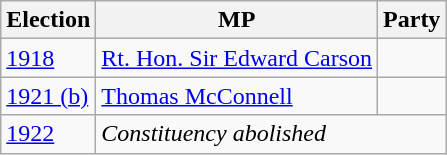<table class="wikitable">
<tr>
<th>Election</th>
<th>MP</th>
<th colspan="2">Party</th>
</tr>
<tr>
<td><a href='#'>1918</a></td>
<td><a href='#'>Rt. Hon. Sir Edward Carson</a></td>
<td></td>
</tr>
<tr>
<td><a href='#'>1921 (b)</a></td>
<td><a href='#'>Thomas McConnell</a></td>
<td></td>
</tr>
<tr>
<td><a href='#'>1922</a></td>
<td colspan="3"><em>Constituency abolished</em></td>
</tr>
</table>
